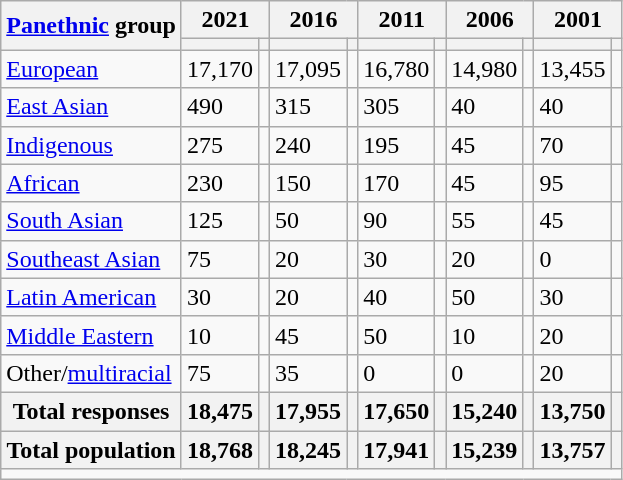<table class="wikitable collapsible sortable">
<tr>
<th rowspan="2"><a href='#'>Panethnic</a> group</th>
<th colspan="2">2021</th>
<th colspan="2">2016</th>
<th colspan="2">2011</th>
<th colspan="2">2006</th>
<th colspan="2">2001</th>
</tr>
<tr>
<th><a href='#'></a></th>
<th></th>
<th></th>
<th></th>
<th></th>
<th></th>
<th></th>
<th></th>
<th></th>
<th></th>
</tr>
<tr>
<td><a href='#'>European</a></td>
<td>17,170</td>
<td></td>
<td>17,095</td>
<td></td>
<td>16,780</td>
<td></td>
<td>14,980</td>
<td></td>
<td>13,455</td>
<td></td>
</tr>
<tr>
<td><a href='#'>East Asian</a></td>
<td>490</td>
<td></td>
<td>315</td>
<td></td>
<td>305</td>
<td></td>
<td>40</td>
<td></td>
<td>40</td>
<td></td>
</tr>
<tr>
<td><a href='#'>Indigenous</a></td>
<td>275</td>
<td></td>
<td>240</td>
<td></td>
<td>195</td>
<td></td>
<td>45</td>
<td></td>
<td>70</td>
<td></td>
</tr>
<tr>
<td><a href='#'>African</a></td>
<td>230</td>
<td></td>
<td>150</td>
<td></td>
<td>170</td>
<td></td>
<td>45</td>
<td></td>
<td>95</td>
<td></td>
</tr>
<tr>
<td><a href='#'>South Asian</a></td>
<td>125</td>
<td></td>
<td>50</td>
<td></td>
<td>90</td>
<td></td>
<td>55</td>
<td></td>
<td>45</td>
<td></td>
</tr>
<tr>
<td><a href='#'>Southeast Asian</a></td>
<td>75</td>
<td></td>
<td>20</td>
<td></td>
<td>30</td>
<td></td>
<td>20</td>
<td></td>
<td>0</td>
<td></td>
</tr>
<tr>
<td><a href='#'>Latin American</a></td>
<td>30</td>
<td></td>
<td>20</td>
<td></td>
<td>40</td>
<td></td>
<td>50</td>
<td></td>
<td>30</td>
<td></td>
</tr>
<tr>
<td><a href='#'>Middle Eastern</a></td>
<td>10</td>
<td></td>
<td>45</td>
<td></td>
<td>50</td>
<td></td>
<td>10</td>
<td></td>
<td>20</td>
<td></td>
</tr>
<tr>
<td>Other/<a href='#'>multiracial</a></td>
<td>75</td>
<td></td>
<td>35</td>
<td></td>
<td>0</td>
<td></td>
<td>0</td>
<td></td>
<td>20</td>
<td></td>
</tr>
<tr>
<th>Total responses</th>
<th>18,475</th>
<th></th>
<th>17,955</th>
<th></th>
<th>17,650</th>
<th></th>
<th>15,240</th>
<th></th>
<th>13,750</th>
<th></th>
</tr>
<tr class="sortbottom">
<th>Total population</th>
<th>18,768</th>
<th></th>
<th>18,245</th>
<th></th>
<th>17,941</th>
<th></th>
<th>15,239</th>
<th></th>
<th>13,757</th>
<th></th>
</tr>
<tr class="sortbottom">
<td colspan="11"></td>
</tr>
</table>
